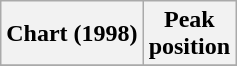<table class="wikitable sortable plainrowheaders">
<tr>
<th>Chart (1998)</th>
<th>Peak<br>position</th>
</tr>
<tr>
</tr>
</table>
